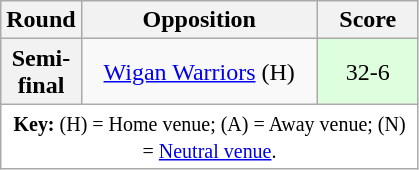<table class="wikitable plainrowheaders" style="text-align:center;margin-left:1em;">
<tr>
<th width="25">Round</th>
<th width="150">Opposition</th>
<th width="60">Score</th>
</tr>
<tr>
<th scope=row style="text-align:center">Semi-final</th>
<td> <a href='#'>Wigan Warriors</a> (H)</td>
<td bgcolor=DDFFDD>32-6</td>
</tr>
<tr>
<td colspan="3" style="background-color:white;"><small><strong>Key:</strong> (H) = Home venue; (A) = Away venue; (N) = <a href='#'>Neutral venue</a>.</small></td>
</tr>
</table>
